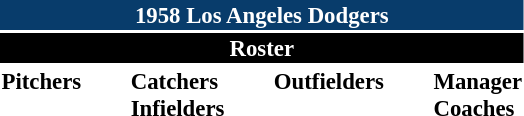<table class="toccolours" style="font-size: 95%;">
<tr>
<th colspan="10" style="background-color: #083c6b; color: white; text-align: center;">1958 Los Angeles Dodgers</th>
</tr>
<tr>
<td colspan="10" style="background-color: black; color: white; text-align: center;"><strong>Roster</strong></td>
</tr>
<tr>
<td valign="top"><strong>Pitchers</strong><br> 
 



 




  

 


 
 

</td>
<td width="25px"></td>
<td valign="top"><strong>Catchers</strong><br>


<strong>Infielders</strong>









</td>
<td width="25px"></td>
<td valign="top"><strong>Outfielders</strong><br>









</td>
<td width="25px"></td>
<td valign="top"><strong>Manager</strong><br>
<strong>Coaches</strong>



</td>
</tr>
</table>
